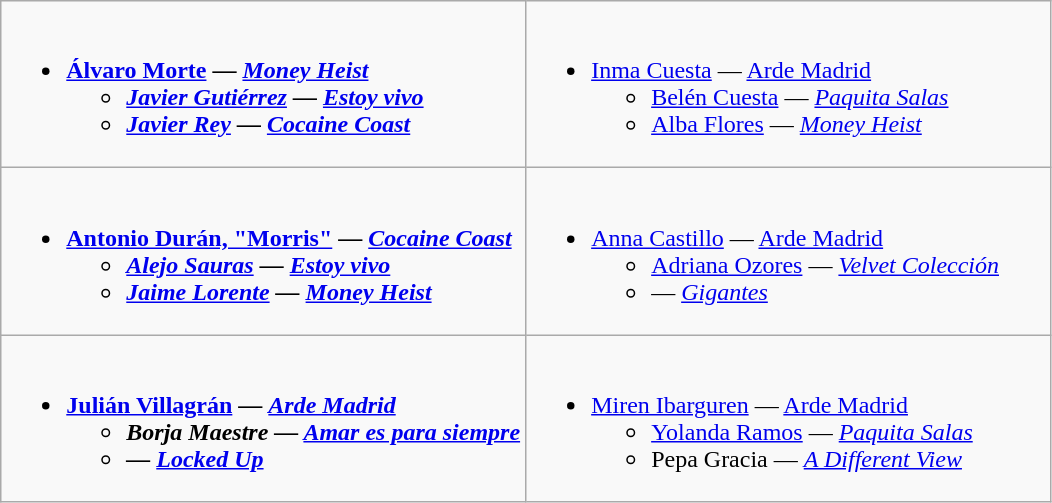<table class=wikitable>
<tr>
<td style="vertical-align:top;" width="50%"><br><ul><li><strong><a href='#'>Álvaro Morte</a> — <em><a href='#'>Money Heist</a><strong><em><ul><li><a href='#'>Javier Gutiérrez</a> — </em><a href='#'>Estoy vivo</a><em></li><li><a href='#'>Javier Rey</a> — </em><a href='#'>Cocaine Coast</a><em></li></ul></li></ul></td>
<td style="vertical-align:top;" width="50%"><br><ul><li></strong><a href='#'>Inma Cuesta</a> — </em><a href='#'>Arde Madrid</a></em></strong><ul><li><a href='#'>Belén Cuesta</a> — <em><a href='#'>Paquita Salas</a></em></li><li><a href='#'>Alba Flores</a> — <em><a href='#'>Money Heist</a></em></li></ul></li></ul></td>
</tr>
<tr>
<td style="vertical-align:top;" width="50%"><br><ul><li><strong><a href='#'>Antonio Durán, "Morris"</a> — <em><a href='#'>Cocaine Coast</a><strong><em><ul><li><a href='#'>Alejo Sauras</a> — </em><a href='#'>Estoy vivo</a><em></li><li><a href='#'>Jaime Lorente</a> — </em><a href='#'>Money Heist</a><em></li></ul></li></ul></td>
<td style="vertical-align:top;" width="50%"><br><ul><li></strong><a href='#'>Anna Castillo</a> — </em><a href='#'>Arde Madrid</a></em></strong><ul><li><a href='#'>Adriana Ozores</a> — <em><a href='#'>Velvet Colección</a></em></li><li> — <em><a href='#'>Gigantes</a></em></li></ul></li></ul></td>
</tr>
<tr>
<td style="vertical-align:top;" width="50%"><br><ul><li><strong><a href='#'>Julián Villagrán</a> — <em><a href='#'>Arde Madrid</a><strong><em><ul><li>Borja Maestre — </em><a href='#'>Amar es para siempre</a><em></li><li> — </em><a href='#'>Locked Up</a><em></li></ul></li></ul></td>
<td style="vertical-align:top;" width="50%"><br><ul><li></strong><a href='#'>Miren Ibarguren</a> — </em><a href='#'>Arde Madrid</a></em></strong><ul><li><a href='#'>Yolanda Ramos</a> — <em><a href='#'>Paquita Salas</a></em></li><li>Pepa Gracia — <em><a href='#'>A Different View</a></em></li></ul></li></ul></td>
</tr>
</table>
